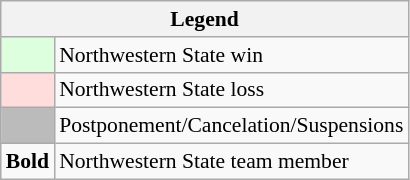<table class="wikitable" style="font-size:90%">
<tr>
<th colspan="2">Legend</th>
</tr>
<tr>
<td bgcolor="#ddffdd"> </td>
<td>Northwestern State win</td>
</tr>
<tr>
<td bgcolor="#ffdddd"> </td>
<td>Northwestern State loss</td>
</tr>
<tr>
<td bgcolor="#bbbbbb"> </td>
<td>Postponement/Cancelation/Suspensions</td>
</tr>
<tr>
<td><strong>Bold</strong></td>
<td>Northwestern State team member</td>
</tr>
</table>
